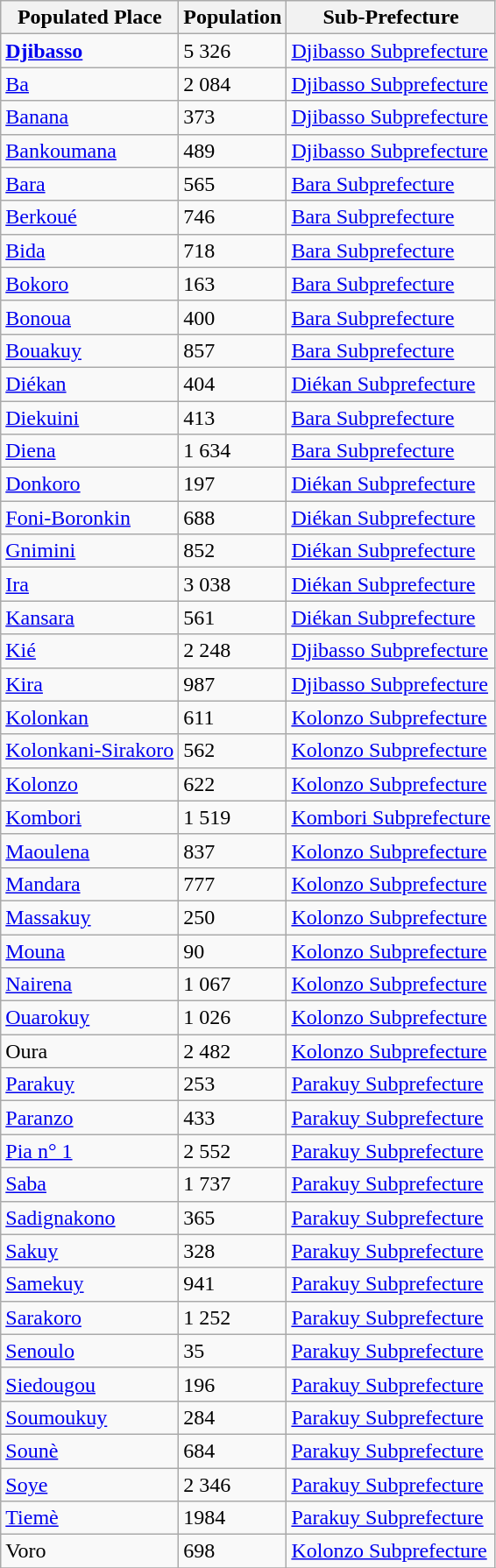<table class="wikitable sortable">
<tr>
<th>Populated Place</th>
<th>Population</th>
<th>Sub-Prefecture</th>
</tr>
<tr>
<td><strong><a href='#'>Djibasso</a></strong></td>
<td>5 326</td>
<td><a href='#'>Djibasso Subprefecture</a></td>
</tr>
<tr>
<td><a href='#'>Ba</a></td>
<td>2 084</td>
<td><a href='#'>Djibasso Subprefecture</a></td>
</tr>
<tr>
<td><a href='#'>Banana</a></td>
<td>373</td>
<td><a href='#'>Djibasso Subprefecture</a></td>
</tr>
<tr>
<td><a href='#'>Bankoumana</a></td>
<td>489</td>
<td><a href='#'>Djibasso Subprefecture</a></td>
</tr>
<tr>
<td><a href='#'>Bara</a></td>
<td>565</td>
<td><a href='#'>Bara Subprefecture</a></td>
</tr>
<tr>
<td><a href='#'>Berkoué</a></td>
<td>746</td>
<td><a href='#'>Bara Subprefecture</a></td>
</tr>
<tr>
<td><a href='#'>Bida</a></td>
<td>718</td>
<td><a href='#'>Bara Subprefecture</a></td>
</tr>
<tr>
<td><a href='#'>Bokoro</a></td>
<td>163</td>
<td><a href='#'>Bara Subprefecture</a></td>
</tr>
<tr>
<td><a href='#'>Bonoua</a></td>
<td>400</td>
<td><a href='#'>Bara Subprefecture</a></td>
</tr>
<tr>
<td><a href='#'>Bouakuy</a></td>
<td>857</td>
<td><a href='#'>Bara Subprefecture</a></td>
</tr>
<tr>
<td><a href='#'>Diékan</a></td>
<td>404</td>
<td><a href='#'>Diékan Subprefecture</a></td>
</tr>
<tr>
<td><a href='#'>Diekuini</a></td>
<td>413</td>
<td><a href='#'>Bara Subprefecture</a></td>
</tr>
<tr>
<td><a href='#'>Diena</a></td>
<td>1 634</td>
<td><a href='#'>Bara Subprefecture</a></td>
</tr>
<tr>
<td><a href='#'>Donkoro</a></td>
<td>197</td>
<td><a href='#'>Diékan Subprefecture</a></td>
</tr>
<tr>
<td><a href='#'>Foni-Boronkin</a></td>
<td>688</td>
<td><a href='#'>Diékan Subprefecture</a></td>
</tr>
<tr>
<td><a href='#'>Gnimini</a></td>
<td>852</td>
<td><a href='#'>Diékan Subprefecture</a></td>
</tr>
<tr>
<td><a href='#'>Ira</a></td>
<td>3 038</td>
<td><a href='#'>Diékan Subprefecture</a></td>
</tr>
<tr>
<td><a href='#'>Kansara</a></td>
<td>561</td>
<td><a href='#'>Diékan Subprefecture</a></td>
</tr>
<tr>
<td><a href='#'>Kié</a></td>
<td>2 248</td>
<td><a href='#'>Djibasso Subprefecture</a></td>
</tr>
<tr>
<td><a href='#'>Kira</a></td>
<td>987</td>
<td><a href='#'>Djibasso Subprefecture</a></td>
</tr>
<tr>
<td><a href='#'>Kolonkan</a></td>
<td>611</td>
<td><a href='#'>Kolonzo Subprefecture</a></td>
</tr>
<tr>
<td><a href='#'>Kolonkani-Sirakoro</a></td>
<td>562</td>
<td><a href='#'>Kolonzo Subprefecture</a></td>
</tr>
<tr>
<td><a href='#'>Kolonzo</a></td>
<td>622</td>
<td><a href='#'>Kolonzo Subprefecture</a></td>
</tr>
<tr>
<td><a href='#'>Kombori</a></td>
<td>1 519</td>
<td><a href='#'>Kombori Subprefecture</a></td>
</tr>
<tr>
<td><a href='#'>Maoulena</a></td>
<td>837</td>
<td><a href='#'>Kolonzo Subprefecture</a></td>
</tr>
<tr>
<td><a href='#'>Mandara</a></td>
<td>777</td>
<td><a href='#'>Kolonzo Subprefecture</a></td>
</tr>
<tr>
<td><a href='#'>Massakuy</a></td>
<td>250</td>
<td><a href='#'>Kolonzo Subprefecture</a></td>
</tr>
<tr>
<td><a href='#'>Mouna</a></td>
<td>90</td>
<td><a href='#'>Kolonzo Subprefecture</a></td>
</tr>
<tr>
<td><a href='#'>Nairena</a></td>
<td>1 067</td>
<td><a href='#'>Kolonzo Subprefecture</a></td>
</tr>
<tr>
<td><a href='#'>Ouarokuy</a></td>
<td>1 026</td>
<td><a href='#'>Kolonzo Subprefecture</a></td>
</tr>
<tr>
<td>Oura</td>
<td>2 482</td>
<td><a href='#'>Kolonzo Subprefecture</a></td>
</tr>
<tr>
<td><a href='#'>Parakuy</a></td>
<td>253</td>
<td><a href='#'>Parakuy Subprefecture</a></td>
</tr>
<tr>
<td><a href='#'>Paranzo</a></td>
<td>433</td>
<td><a href='#'>Parakuy Subprefecture</a></td>
</tr>
<tr>
<td><a href='#'>Pia n° 1</a></td>
<td>2 552</td>
<td><a href='#'>Parakuy Subprefecture</a></td>
</tr>
<tr>
<td><a href='#'>Saba</a></td>
<td>1 737</td>
<td><a href='#'>Parakuy Subprefecture</a></td>
</tr>
<tr>
<td><a href='#'>Sadignakono</a></td>
<td>365</td>
<td><a href='#'>Parakuy Subprefecture</a></td>
</tr>
<tr>
<td><a href='#'>Sakuy</a></td>
<td>328</td>
<td><a href='#'>Parakuy Subprefecture</a></td>
</tr>
<tr>
<td><a href='#'>Samekuy</a></td>
<td>941</td>
<td><a href='#'>Parakuy Subprefecture</a></td>
</tr>
<tr>
<td><a href='#'>Sarakoro</a></td>
<td>1 252</td>
<td><a href='#'>Parakuy Subprefecture</a></td>
</tr>
<tr>
<td><a href='#'>Senoulo</a></td>
<td>35</td>
<td><a href='#'>Parakuy Subprefecture</a></td>
</tr>
<tr>
<td><a href='#'>Siedougou</a></td>
<td>196</td>
<td><a href='#'>Parakuy Subprefecture</a></td>
</tr>
<tr>
<td><a href='#'>Soumoukuy</a></td>
<td>284</td>
<td><a href='#'>Parakuy Subprefecture</a></td>
</tr>
<tr>
<td><a href='#'>Sounè</a></td>
<td>684</td>
<td><a href='#'>Parakuy Subprefecture</a></td>
</tr>
<tr>
<td><a href='#'>Soye</a></td>
<td>2 346</td>
<td><a href='#'>Parakuy Subprefecture</a></td>
</tr>
<tr>
<td><a href='#'>Tiemè</a></td>
<td>1984</td>
<td><a href='#'>Parakuy Subprefecture</a></td>
</tr>
<tr>
<td>Voro</td>
<td>698</td>
<td><a href='#'>Kolonzo Subprefecture</a></td>
</tr>
<tr>
</tr>
</table>
